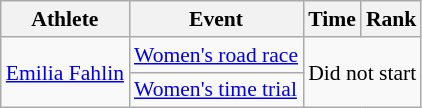<table class="wikitable" style="font-size:90%">
<tr>
<th>Athlete</th>
<th>Event</th>
<th>Time</th>
<th>Rank</th>
</tr>
<tr>
<td align=left rowspan=2><a href='#'>Emilia Fahlin</a></td>
<td align=left><a href='#'>Women's road race</a></td>
<td align=center colspan=2 rowspan=2>Did not start</td>
</tr>
<tr>
<td align=left><a href='#'>Women's time trial</a></td>
</tr>
</table>
